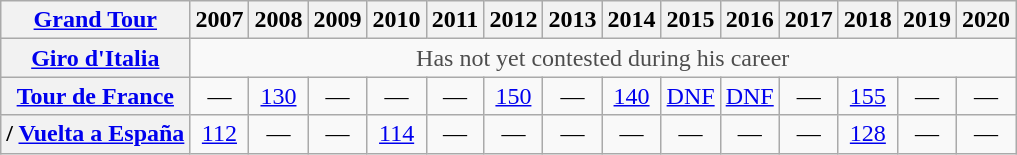<table class="wikitable plainrowheaders">
<tr>
<th scope="col"><a href='#'>Grand Tour</a></th>
<th scope="col">2007</th>
<th scope="col">2008</th>
<th scope="col">2009</th>
<th scope="col">2010</th>
<th scope="col">2011</th>
<th scope="col">2012</th>
<th scope="col">2013</th>
<th scope="col">2014</th>
<th scope="col">2015</th>
<th scope="col">2016</th>
<th scope="col">2017</th>
<th scope="col">2018</th>
<th scope="col">2019</th>
<th scope="col">2020</th>
</tr>
<tr style="text-align:center;">
<th scope="row"> <a href='#'>Giro d'Italia</a></th>
<td style="color:#4d4d4d;" colspan=14>Has not yet contested during his career</td>
</tr>
<tr style="text-align:center;">
<th scope="row"> <a href='#'>Tour de France</a></th>
<td>—</td>
<td><a href='#'>130</a></td>
<td>—</td>
<td>—</td>
<td>—</td>
<td><a href='#'>150</a></td>
<td>—</td>
<td><a href='#'>140</a></td>
<td><a href='#'>DNF</a></td>
<td><a href='#'>DNF</a></td>
<td>—</td>
<td><a href='#'>155</a></td>
<td>—</td>
<td>—</td>
</tr>
<tr style="text-align:center;">
<th scope="row">/ <a href='#'>Vuelta a España</a></th>
<td><a href='#'>112</a></td>
<td>—</td>
<td>—</td>
<td><a href='#'>114</a></td>
<td>—</td>
<td>—</td>
<td>—</td>
<td>—</td>
<td>—</td>
<td>—</td>
<td>—</td>
<td><a href='#'>128</a></td>
<td>—</td>
<td>—</td>
</tr>
</table>
